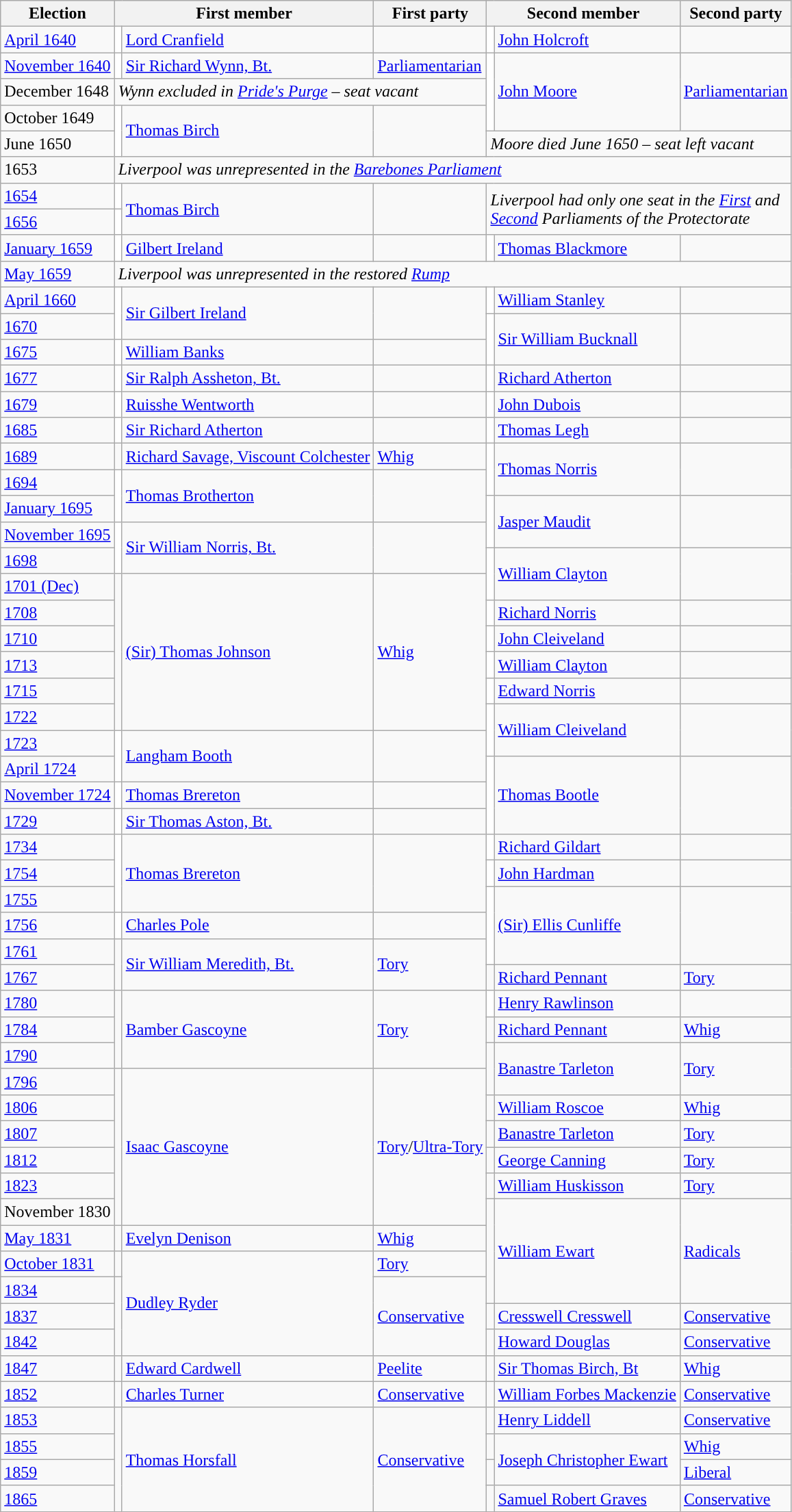<table class="wikitable">
<tr>
<th>Election</th>
<th colspan="2">First member</th>
<th>First party</th>
<th colspan="2">Second member</th>
<th>Second party</th>
</tr>
<tr>
<td><a href='#'>April 1640</a></td>
<td style="color:inherit;background-color: white"></td>
<td><a href='#'>Lord Cranfield</a></td>
<td></td>
<td style="color:inherit;background-color: white"></td>
<td><a href='#'>John Holcroft</a></td>
<td></td>
</tr>
<tr>
<td><a href='#'>November 1640</a></td>
<td style="color:inherit;background-color: white"></td>
<td><a href='#'>Sir Richard Wynn, Bt.</a></td>
<td><a href='#'>Parliamentarian</a></td>
<td rowspan="3" style="color:inherit;background-color: white"></td>
<td rowspan="3"><a href='#'>John Moore</a></td>
<td rowspan="3"><a href='#'>Parliamentarian</a></td>
</tr>
<tr>
<td>December 1648</td>
<td colspan="3"><em>Wynn excluded in <a href='#'>Pride's Purge</a> – seat vacant</em></td>
</tr>
<tr>
<td>October 1649</td>
<td rowspan="2" style="color:inherit;background-color: white"></td>
<td rowspan="2"><a href='#'>Thomas Birch</a></td>
<td rowspan="2"></td>
</tr>
<tr>
<td>June 1650</td>
<td colspan="3"><em>Moore died June 1650 – seat left vacant</em></td>
</tr>
<tr>
<td>1653</td>
<td colspan="6"><em>Liverpool was unrepresented in the <a href='#'>Barebones Parliament</a></em></td>
</tr>
<tr>
<td><a href='#'>1654</a></td>
<td style="color:inherit;background-color: white"></td>
<td rowspan="2"><a href='#'>Thomas Birch</a></td>
<td rowspan="2"></td>
<td rowspan="2" colspan="3"><em>Liverpool had only one seat in the <a href='#'>First</a> and <br><a href='#'>Second</a> Parliaments of the Protectorate</em></td>
</tr>
<tr>
<td><a href='#'>1656</a></td>
<td style="color:inherit;background-color: white"></td>
</tr>
<tr>
<td><a href='#'>January 1659</a></td>
<td style="color:inherit;background-color: white"></td>
<td><a href='#'>Gilbert Ireland</a></td>
<td></td>
<td style="color:inherit;background-color: white"></td>
<td><a href='#'>Thomas Blackmore</a></td>
<td></td>
</tr>
<tr>
<td><a href='#'>May 1659</a></td>
<td colspan="6"><em>Liverpool was unrepresented in the restored <a href='#'>Rump</a></em></td>
</tr>
<tr>
<td><a href='#'>April 1660</a></td>
<td rowspan="2" style="color:inherit;background-color: white"></td>
<td rowspan="2"><a href='#'>Sir Gilbert Ireland</a></td>
<td rowspan="2"></td>
<td style="color:inherit;background-color: white"></td>
<td><a href='#'>William Stanley</a></td>
<td></td>
</tr>
<tr>
<td><a href='#'>1670</a></td>
<td rowspan="2" style="color:inherit;background-color: white"></td>
<td rowspan="2"><a href='#'>Sir William Bucknall</a></td>
<td rowspan="2"></td>
</tr>
<tr>
<td><a href='#'>1675</a></td>
<td style="color:inherit;background-color: white"></td>
<td><a href='#'>William Banks</a></td>
<td></td>
</tr>
<tr>
<td><a href='#'>1677</a></td>
<td style="color:inherit;background-color: white"></td>
<td><a href='#'>Sir Ralph Assheton, Bt.</a></td>
<td></td>
<td style="color:inherit;background-color: white"></td>
<td><a href='#'>Richard Atherton</a></td>
<td></td>
</tr>
<tr>
<td><a href='#'>1679</a></td>
<td style="color:inherit;background-color: white"></td>
<td><a href='#'>Ruisshe Wentworth</a></td>
<td></td>
<td style="color:inherit;background-color: white"></td>
<td><a href='#'>John Dubois</a></td>
<td></td>
</tr>
<tr>
<td><a href='#'>1685</a></td>
<td style="color:inherit;background-color: white"></td>
<td><a href='#'>Sir Richard Atherton</a></td>
<td></td>
<td style="color:inherit;background-color: white"></td>
<td><a href='#'>Thomas Legh</a></td>
<td></td>
</tr>
<tr>
<td><a href='#'>1689</a></td>
<td style="color:inherit;background-color: "></td>
<td><a href='#'>Richard Savage, Viscount Colchester</a></td>
<td><a href='#'>Whig</a></td>
<td rowspan="2" style="color:inherit;background-color: white"></td>
<td rowspan="2"><a href='#'>Thomas Norris</a></td>
<td rowspan="2"></td>
</tr>
<tr>
<td><a href='#'>1694</a></td>
<td rowspan="2" style="color:inherit;background-color: white"></td>
<td rowspan="2"><a href='#'>Thomas Brotherton</a></td>
<td rowspan="2"></td>
</tr>
<tr>
<td><a href='#'>January 1695</a></td>
<td rowspan="2" style="color:inherit;background-color: white"></td>
<td rowspan="2"><a href='#'>Jasper Maudit</a></td>
<td rowspan="2"></td>
</tr>
<tr>
<td><a href='#'>November 1695</a></td>
<td rowspan="2" style="color:inherit;background-color: white"></td>
<td rowspan="2"><a href='#'>Sir William Norris, Bt.</a></td>
<td rowspan="2"></td>
</tr>
<tr>
<td><a href='#'>1698</a></td>
<td rowspan="2" style="color:inherit;background-color: white"></td>
<td rowspan="2"><a href='#'>William Clayton</a></td>
<td rowspan="2"></td>
</tr>
<tr>
<td><a href='#'>1701 (Dec)</a></td>
<td rowspan="6" style="color:inherit;background-color: "></td>
<td rowspan="6"><a href='#'>(Sir) Thomas Johnson</a></td>
<td rowspan="6"><a href='#'>Whig</a></td>
</tr>
<tr>
<td><a href='#'>1708</a></td>
<td style="color:inherit;background-color: white"></td>
<td><a href='#'>Richard Norris</a></td>
<td></td>
</tr>
<tr>
<td><a href='#'>1710</a></td>
<td style="color:inherit;background-color: white"></td>
<td><a href='#'>John Cleiveland</a></td>
<td></td>
</tr>
<tr>
<td><a href='#'>1713</a></td>
<td style="color:inherit;background-color: white"></td>
<td><a href='#'>William Clayton</a></td>
<td></td>
</tr>
<tr>
<td><a href='#'>1715</a></td>
<td style="color:inherit;background-color: white"></td>
<td><a href='#'>Edward Norris</a></td>
<td></td>
</tr>
<tr>
<td><a href='#'>1722</a></td>
<td rowspan="2" style="color:inherit;background-color: white"></td>
<td rowspan="2"><a href='#'>William Cleiveland</a></td>
<td rowspan="2"></td>
</tr>
<tr>
<td><a href='#'>1723</a></td>
<td rowspan="2" style="color:inherit;background-color: white"></td>
<td rowspan="2"><a href='#'>Langham Booth</a></td>
<td rowspan="2"></td>
</tr>
<tr>
<td><a href='#'>April 1724</a></td>
<td rowspan="3" style="color:inherit;background-color: white"></td>
<td rowspan="3"><a href='#'>Thomas Bootle</a></td>
<td rowspan="3"></td>
</tr>
<tr>
<td><a href='#'>November 1724</a></td>
<td style="color:inherit;background-color: white"></td>
<td><a href='#'>Thomas Brereton</a></td>
<td></td>
</tr>
<tr>
<td><a href='#'>1729</a></td>
<td style="color:inherit;background-color: white"></td>
<td><a href='#'>Sir Thomas Aston, Bt.</a></td>
<td></td>
</tr>
<tr>
<td><a href='#'>1734</a></td>
<td rowspan="3" style="color:inherit;background-color: white"></td>
<td rowspan="3"><a href='#'>Thomas Brereton</a></td>
<td rowspan="3"></td>
<td style="color:inherit;background-color: white"></td>
<td><a href='#'>Richard Gildart</a></td>
<td></td>
</tr>
<tr>
<td><a href='#'>1754</a></td>
<td style="color:inherit;background-color: white"></td>
<td><a href='#'>John Hardman</a></td>
<td></td>
</tr>
<tr>
<td><a href='#'>1755</a></td>
<td rowspan="3" style="color:inherit;background-color: white"></td>
<td rowspan="3"><a href='#'>(Sir) Ellis Cunliffe</a></td>
<td rowspan="3"></td>
</tr>
<tr>
<td><a href='#'>1756</a></td>
<td style="color:inherit;background-color: white"></td>
<td><a href='#'>Charles Pole</a></td>
<td></td>
</tr>
<tr>
<td><a href='#'>1761</a></td>
<td rowspan="2" style="color:inherit;background-color: "></td>
<td rowspan="2"><a href='#'>Sir William Meredith, Bt.</a></td>
<td rowspan="2"><a href='#'>Tory</a></td>
</tr>
<tr>
<td><a href='#'>1767</a></td>
<td style="color:inherit;background-color: "></td>
<td><a href='#'>Richard Pennant</a></td>
<td><a href='#'>Tory</a></td>
</tr>
<tr>
<td><a href='#'>1780</a></td>
<td rowspan="3" style="color:inherit;background-color: "></td>
<td rowspan="3"><a href='#'>Bamber Gascoyne</a></td>
<td rowspan="3"><a href='#'>Tory</a></td>
<td style="color:inherit;background-color: white"></td>
<td><a href='#'>Henry Rawlinson</a></td>
<td></td>
</tr>
<tr>
<td><a href='#'>1784</a></td>
<td style="color:inherit;background-color: "></td>
<td><a href='#'>Richard Pennant</a></td>
<td><a href='#'>Whig</a></td>
</tr>
<tr>
<td><a href='#'>1790</a></td>
<td rowspan="2" style="color:inherit;background-color: "></td>
<td rowspan="2"><a href='#'>Banastre Tarleton</a></td>
<td rowspan="2"><a href='#'>Tory</a></td>
</tr>
<tr>
<td><a href='#'>1796</a></td>
<td rowspan="6" style="color:inherit;background-color: "></td>
<td rowspan="6"><a href='#'>Isaac Gascoyne</a></td>
<td rowspan="6"><a href='#'>Tory</a>/<a href='#'>Ultra-Tory</a></td>
</tr>
<tr>
<td><a href='#'>1806</a></td>
<td style="color:inherit;background-color: "></td>
<td><a href='#'>William Roscoe</a></td>
<td><a href='#'>Whig</a></td>
</tr>
<tr>
<td><a href='#'>1807</a></td>
<td style="color:inherit;background-color: "></td>
<td><a href='#'>Banastre Tarleton</a></td>
<td><a href='#'>Tory</a></td>
</tr>
<tr>
<td><a href='#'>1812</a></td>
<td style="color:inherit;background-color: "></td>
<td><a href='#'>George Canning</a></td>
<td><a href='#'>Tory</a></td>
</tr>
<tr>
<td><a href='#'>1823</a></td>
<td style="color:inherit;background-color: "></td>
<td><a href='#'>William Huskisson</a></td>
<td><a href='#'>Tory</a></td>
</tr>
<tr>
<td>November 1830</td>
<td rowspan="4" style="color:inherit;background-color: "></td>
<td rowspan="4"><a href='#'>William Ewart</a></td>
<td rowspan="4"><a href='#'>Radicals</a></td>
</tr>
<tr>
<td><a href='#'>May 1831</a></td>
<td style="color:inherit;background-color: "></td>
<td><a href='#'>Evelyn Denison</a></td>
<td><a href='#'>Whig</a></td>
</tr>
<tr>
<td><a href='#'>October 1831</a></td>
<td style="color:inherit;background-color: "></td>
<td rowspan="4"><a href='#'>Dudley Ryder</a></td>
<td><a href='#'>Tory</a></td>
</tr>
<tr>
<td><a href='#'>1834</a></td>
<td rowspan="3" style="color:inherit;background-color: "></td>
<td rowspan="3"><a href='#'>Conservative</a></td>
</tr>
<tr>
<td><a href='#'>1837</a></td>
<td style="color:inherit;background-color: "></td>
<td><a href='#'>Cresswell Cresswell</a></td>
<td><a href='#'>Conservative</a></td>
</tr>
<tr>
<td><a href='#'>1842</a></td>
<td style="color:inherit;background-color: "></td>
<td><a href='#'>Howard Douglas</a></td>
<td><a href='#'>Conservative</a></td>
</tr>
<tr>
<td><a href='#'>1847</a></td>
<td style="color:inherit;background-color: "></td>
<td><a href='#'>Edward Cardwell</a></td>
<td><a href='#'>Peelite</a></td>
<td style="color:inherit;background-color: "></td>
<td><a href='#'>Sir Thomas Birch, Bt</a></td>
<td><a href='#'>Whig</a></td>
</tr>
<tr>
<td><a href='#'>1852</a></td>
<td style="color:inherit;background-color: "></td>
<td><a href='#'>Charles Turner</a></td>
<td><a href='#'>Conservative</a></td>
<td style="color:inherit;background-color: "></td>
<td><a href='#'>William Forbes Mackenzie</a></td>
<td><a href='#'>Conservative</a></td>
</tr>
<tr>
<td><a href='#'>1853</a></td>
<td rowspan="4" style="color:inherit;background-color: "></td>
<td rowspan="4"><a href='#'>Thomas Horsfall</a></td>
<td rowspan="4"><a href='#'>Conservative</a></td>
<td style="color:inherit;background-color: "></td>
<td><a href='#'>Henry Liddell</a></td>
<td><a href='#'>Conservative</a></td>
</tr>
<tr>
<td><a href='#'>1855</a></td>
<td style="color:inherit;background-color: "></td>
<td rowspan="2"><a href='#'>Joseph Christopher Ewart</a></td>
<td><a href='#'>Whig</a></td>
</tr>
<tr>
<td><a href='#'>1859</a></td>
<td style="color:inherit;background-color: "></td>
<td><a href='#'>Liberal</a></td>
</tr>
<tr>
<td><a href='#'>1865</a></td>
<td style="color:inherit;background-color: "></td>
<td><a href='#'>Samuel Robert Graves</a></td>
<td><a href='#'>Conservative</a></td>
</tr>
</table>
